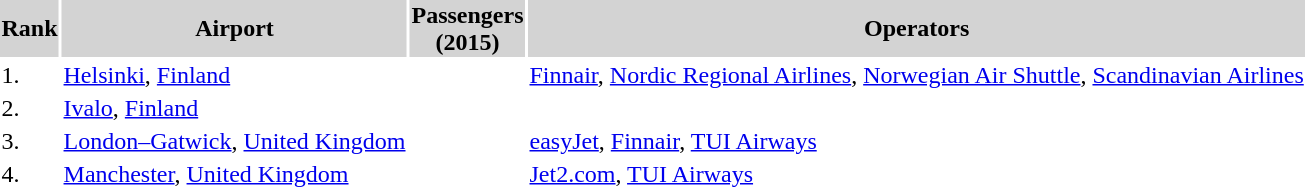<table class="toccolours sortable" style="padding:0.5em;">
<tr style="background:lightgrey;">
<th>Rank</th>
<th>Airport</th>
<th>Passengers<br>(2015)</th>
<th>Operators</th>
</tr>
<tr>
<td>1.</td>
<td> <a href='#'>Helsinki</a>, <a href='#'>Finland</a></td>
<td></td>
<td><a href='#'>Finnair</a>, <a href='#'>Nordic Regional Airlines</a>, <a href='#'>Norwegian Air Shuttle</a>, <a href='#'>Scandinavian Airlines</a></td>
</tr>
<tr>
<td>2.</td>
<td> <a href='#'>Ivalo</a>, <a href='#'>Finland</a></td>
<td></td>
<td></td>
</tr>
<tr>
<td>3.</td>
<td> <a href='#'>London–Gatwick</a>, <a href='#'>United Kingdom</a></td>
<td></td>
<td><a href='#'>easyJet</a>, <a href='#'>Finnair</a>, <a href='#'>TUI Airways</a></td>
</tr>
<tr>
<td>4.</td>
<td> <a href='#'>Manchester</a>, <a href='#'>United Kingdom</a></td>
<td></td>
<td><a href='#'>Jet2.com</a>, <a href='#'>TUI Airways</a></td>
</tr>
</table>
